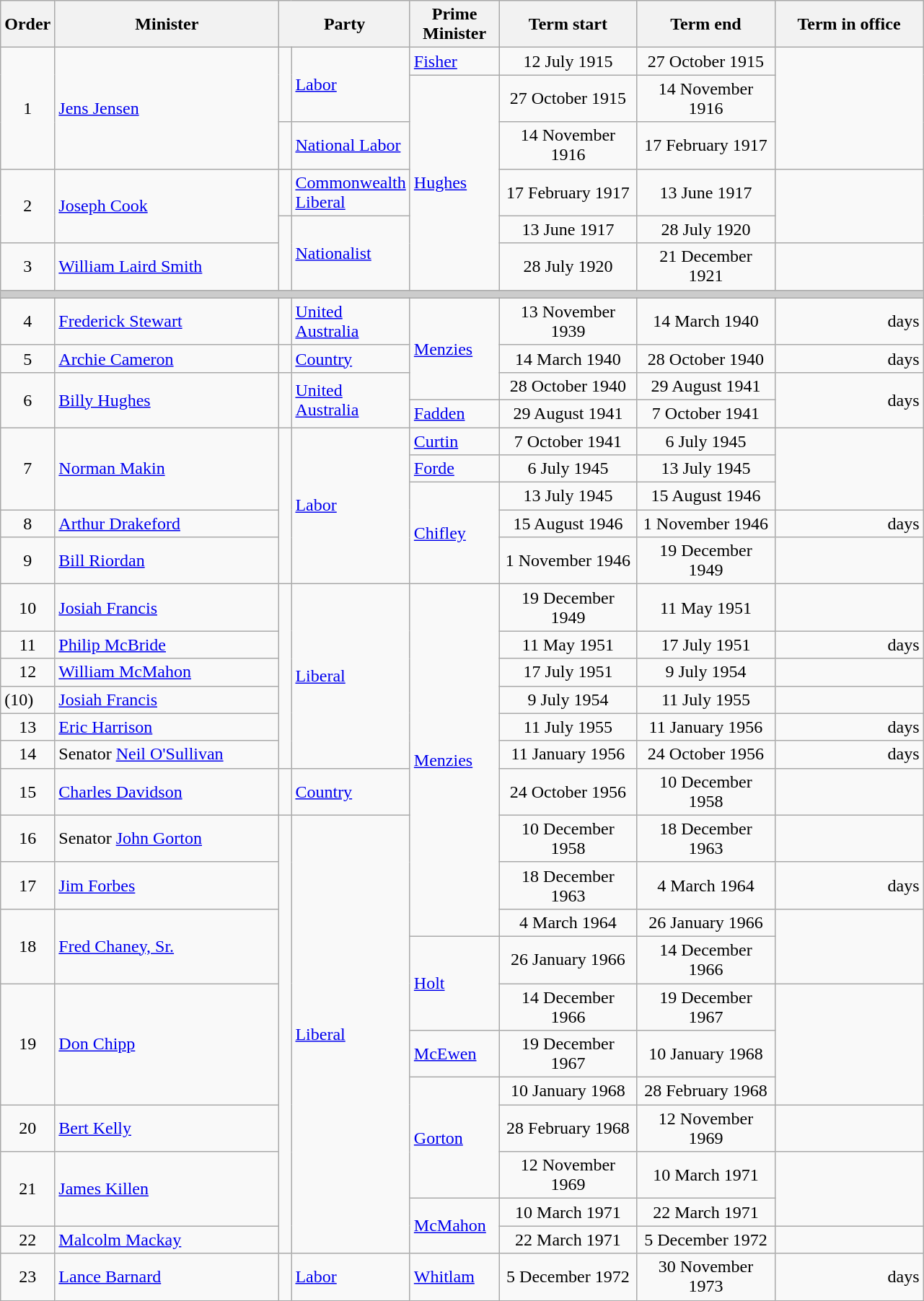<table class=wikitable>
<tr>
<th width=5>Order</th>
<th width=200>Minister</th>
<th width=100 colspan=2>Party</th>
<th width=75>Prime Minister</th>
<th width=120>Term start</th>
<th width=120>Term end</th>
<th width=130>Term in office</th>
</tr>
<tr>
<td rowspan=3 align=center>1</td>
<td rowspan=3><a href='#'>Jens Jensen</a> </td>
<td rowspan=2 > </td>
<td rowspan=2><a href='#'>Labor</a></td>
<td><a href='#'>Fisher</a></td>
<td align=center>12 July 1915</td>
<td align=center>27 October 1915</td>
<td rowspan=3 align=right></td>
</tr>
<tr>
<td rowspan=5><a href='#'>Hughes</a></td>
<td align=center>27 October 1915</td>
<td align=center>14 November 1916</td>
</tr>
<tr>
<td></td>
<td><a href='#'>National Labor</a></td>
<td align=center>14 November 1916</td>
<td align=center>17 February 1917</td>
</tr>
<tr>
<td rowspan=2 align=center>2</td>
<td rowspan=2><a href='#'>Joseph Cook</a> </td>
<td></td>
<td><a href='#'>Commonwealth<br>Liberal</a></td>
<td align=center>17 February 1917</td>
<td align=center>13 June 1917</td>
<td rowspan=2 align=right></td>
</tr>
<tr>
<td rowspan=2 ></td>
<td rowspan=2><a href='#'>Nationalist</a></td>
<td align=center>13 June 1917</td>
<td align=center>28 July 1920</td>
</tr>
<tr>
<td align=center>3</td>
<td><a href='#'>William Laird Smith</a> </td>
<td align=center>28 July 1920</td>
<td align=center>21 December 1921</td>
<td align=right></td>
</tr>
<tr>
<th colspan=8 style="background:#cccccc;"></th>
</tr>
<tr>
<td align=center>4</td>
<td><a href='#'>Frederick Stewart</a> </td>
<td rowspan=1 ></td>
<td rowspan=1><a href='#'>United<br>Australia</a></td>
<td rowspan=3><a href='#'>Menzies</a></td>
<td align=center>13 November 1939</td>
<td align=center>14 March 1940</td>
<td align=right> days</td>
</tr>
<tr>
<td align=center>5</td>
<td><a href='#'>Archie Cameron</a> </td>
<td rowspan=1 ></td>
<td rowspan=1><a href='#'>Country</a></td>
<td align=center>14 March 1940</td>
<td align=center>28 October 1940</td>
<td align=right> days</td>
</tr>
<tr>
<td rowspan=2 align=center>6</td>
<td rowspan=2><a href='#'>Billy Hughes</a> </td>
<td rowspan=2 ></td>
<td rowspan=2><a href='#'>United<br>Australia</a></td>
<td align=center>28 October 1940</td>
<td align=center>29 August 1941</td>
<td rowspan=2 align=right> days</td>
</tr>
<tr>
<td><a href='#'>Fadden</a></td>
<td align=center>29 August 1941</td>
<td align=center>7 October 1941</td>
</tr>
<tr>
<td rowspan=3 align=center>7</td>
<td rowspan=3><a href='#'>Norman Makin</a> </td>
<td rowspan=5 ></td>
<td rowspan=5><a href='#'>Labor</a></td>
<td><a href='#'>Curtin</a></td>
<td align=center>7 October 1941</td>
<td align=center>6 July 1945</td>
<td rowspan=3 align=right></td>
</tr>
<tr>
<td><a href='#'>Forde</a></td>
<td align=center>6 July 1945</td>
<td align=center>13 July 1945</td>
</tr>
<tr>
<td rowspan=3><a href='#'>Chifley</a></td>
<td align=center>13 July 1945</td>
<td align=center>15 August 1946</td>
</tr>
<tr>
<td align=center>8</td>
<td><a href='#'>Arthur Drakeford</a> </td>
<td align=center>15 August 1946</td>
<td align=center>1 November 1946</td>
<td align=right> days</td>
</tr>
<tr>
<td align=center>9</td>
<td><a href='#'>Bill Riordan</a> </td>
<td align=center>1 November 1946</td>
<td align=center>19 December 1949</td>
<td align=right></td>
</tr>
<tr>
<td align=center>10</td>
<td><a href='#'>Josiah Francis</a> </td>
<td rowspan=6 ></td>
<td rowspan=6><a href='#'>Liberal</a></td>
<td rowspan=10><a href='#'>Menzies</a></td>
<td align=center>19 December 1949</td>
<td align=center>11 May 1951</td>
<td align=right></td>
</tr>
<tr>
<td align=center>11</td>
<td><a href='#'>Philip McBride</a> </td>
<td align=center>11 May 1951</td>
<td align=center>17 July 1951</td>
<td align=right> days</td>
</tr>
<tr>
<td align=center>12</td>
<td><a href='#'>William McMahon</a> </td>
<td align=center>17 July 1951</td>
<td align=center>9 July 1954</td>
<td align=right></td>
</tr>
<tr>
<td>(10)</td>
<td><a href='#'>Josiah Francis</a> </td>
<td align=center>9 July 1954</td>
<td align=center>11 July 1955</td>
<td align=right></td>
</tr>
<tr>
<td align=center>13</td>
<td><a href='#'>Eric Harrison</a> </td>
<td align=center>11 July 1955</td>
<td align=center>11 January 1956</td>
<td align=right> days</td>
</tr>
<tr>
<td align=center>14</td>
<td>Senator <a href='#'>Neil O'Sullivan</a></td>
<td align=center>11 January 1956</td>
<td align=center>24 October 1956</td>
<td align=right> days</td>
</tr>
<tr>
<td align=center>15</td>
<td><a href='#'>Charles Davidson</a> </td>
<td></td>
<td><a href='#'>Country</a></td>
<td align=center>24 October 1956</td>
<td align=center>10 December 1958</td>
<td align=right></td>
</tr>
<tr>
<td align=center>16</td>
<td>Senator <a href='#'>John Gorton</a></td>
<td rowspan=11 ></td>
<td rowspan=11><a href='#'>Liberal</a></td>
<td align=center>10 December 1958</td>
<td align=center>18 December 1963</td>
<td align=right><strong></strong></td>
</tr>
<tr>
<td align=center>17</td>
<td><a href='#'>Jim Forbes</a> </td>
<td align=center>18 December 1963</td>
<td align=center>4 March 1964</td>
<td align=right> days</td>
</tr>
<tr>
<td rowspan=2 align=center>18</td>
<td rowspan=2><a href='#'>Fred Chaney, Sr.</a> </td>
<td align=center>4 March 1964</td>
<td align=center>26 January 1966</td>
<td rowspan=2 align=right></td>
</tr>
<tr>
<td rowspan=2><a href='#'>Holt</a></td>
<td align=center>26 January 1966</td>
<td align=center>14 December 1966</td>
</tr>
<tr>
<td rowspan=3 align=center>19</td>
<td rowspan=3><a href='#'>Don Chipp</a> </td>
<td align=center>14 December 1966</td>
<td align=center>19 December 1967</td>
<td rowspan=3 align=right></td>
</tr>
<tr>
<td><a href='#'>McEwen</a></td>
<td align=center>19 December 1967</td>
<td align=center>10 January 1968</td>
</tr>
<tr>
<td rowspan=3><a href='#'>Gorton</a></td>
<td align=center>10 January 1968</td>
<td align=center>28 February 1968</td>
</tr>
<tr>
<td align=center>20</td>
<td><a href='#'>Bert Kelly</a> </td>
<td align=center>28 February 1968</td>
<td align=center>12 November 1969</td>
<td align=right></td>
</tr>
<tr>
<td rowspan=2 align=center>21</td>
<td rowspan=2><a href='#'>James Killen</a> </td>
<td align=center>12 November 1969</td>
<td align=center>10 March 1971</td>
<td rowspan=2 align=right></td>
</tr>
<tr>
<td rowspan=2><a href='#'>McMahon</a></td>
<td align=center>10 March 1971</td>
<td align=center>22 March 1971</td>
</tr>
<tr>
<td align=center>22</td>
<td><a href='#'>Malcolm Mackay</a> </td>
<td align=center>22 March 1971</td>
<td align=center>5 December 1972</td>
<td align=right></td>
</tr>
<tr>
<td align=center>23</td>
<td><a href='#'>Lance Barnard</a> </td>
<td></td>
<td><a href='#'>Labor</a></td>
<td><a href='#'>Whitlam</a></td>
<td align=center>5 December 1972</td>
<td align=center>30 November 1973</td>
<td align=right> days</td>
</tr>
</table>
